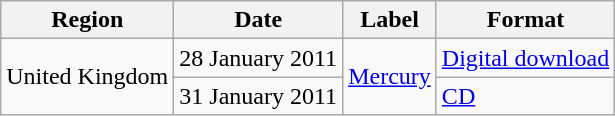<table class="wikitable">
<tr>
<th>Region</th>
<th>Date</th>
<th>Label</th>
<th>Format</th>
</tr>
<tr>
<td rowspan="2">United Kingdom</td>
<td>28 January 2011</td>
<td rowspan="2"><a href='#'>Mercury</a></td>
<td><a href='#'>Digital download</a></td>
</tr>
<tr>
<td>31 January 2011</td>
<td><a href='#'>CD</a></td>
</tr>
</table>
